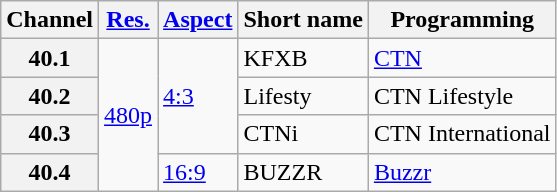<table class="wikitable">
<tr>
<th>Channel</th>
<th><a href='#'>Res.</a></th>
<th><a href='#'>Aspect</a></th>
<th>Short name</th>
<th>Programming</th>
</tr>
<tr>
<th scope = "row">40.1</th>
<td rowspan=4><a href='#'>480p</a></td>
<td rowspan=3><a href='#'>4:3</a></td>
<td>KFXB</td>
<td><a href='#'>CTN</a></td>
</tr>
<tr>
<th scope = "row">40.2</th>
<td>Lifesty</td>
<td>CTN Lifestyle</td>
</tr>
<tr>
<th scope = "row">40.3</th>
<td>CTNi</td>
<td>CTN International</td>
</tr>
<tr>
<th scope = "row">40.4</th>
<td><a href='#'>16:9</a></td>
<td>BUZZR</td>
<td><a href='#'>Buzzr</a></td>
</tr>
</table>
